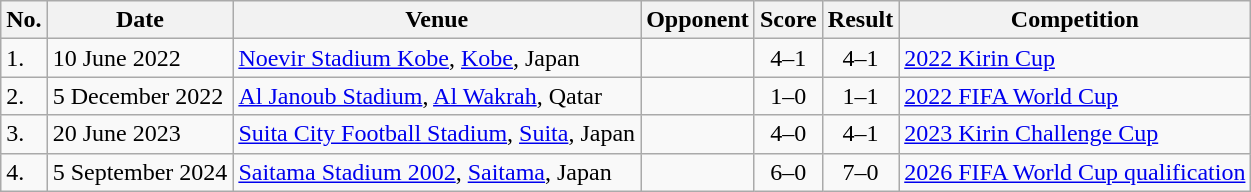<table class="wikitable">
<tr>
<th>No.</th>
<th>Date</th>
<th>Venue</th>
<th>Opponent</th>
<th>Score</th>
<th>Result</th>
<th>Competition</th>
</tr>
<tr>
<td>1.</td>
<td>10 June 2022</td>
<td><a href='#'>Noevir Stadium Kobe</a>, <a href='#'>Kobe</a>, Japan</td>
<td></td>
<td align=center>4–1</td>
<td align="center">4–1</td>
<td><a href='#'>2022 Kirin Cup</a></td>
</tr>
<tr>
<td>2.</td>
<td>5 December 2022</td>
<td><a href='#'>Al Janoub Stadium</a>, <a href='#'>Al Wakrah</a>, Qatar</td>
<td></td>
<td align=center>1–0</td>
<td align=center>1–1 </td>
<td><a href='#'>2022 FIFA World Cup</a></td>
</tr>
<tr>
<td>3.</td>
<td>20 June 2023</td>
<td><a href='#'>Suita City Football Stadium</a>, <a href='#'>Suita</a>, Japan</td>
<td></td>
<td align=center>4–0</td>
<td align="center">4–1</td>
<td><a href='#'>2023 Kirin Challenge Cup</a></td>
</tr>
<tr>
<td>4.</td>
<td>5 September 2024</td>
<td><a href='#'>Saitama Stadium 2002</a>, <a href='#'>Saitama</a>, Japan</td>
<td></td>
<td align=center>6–0</td>
<td align="center">7–0</td>
<td><a href='#'>2026 FIFA World Cup qualification</a></td>
</tr>
</table>
